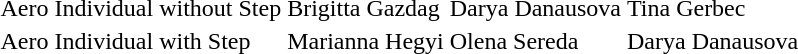<table>
<tr>
<td>Aero Individual without Step</td>
<td>Brigitta Gazdag </td>
<td>Darya Danausova </td>
<td>Tina Gerbec </td>
</tr>
<tr>
<td>Aero Individual with Step</td>
<td>Marianna Hegyi </td>
<td>Olena Sereda </td>
<td>Darya Danausova </td>
</tr>
<tr>
</tr>
</table>
